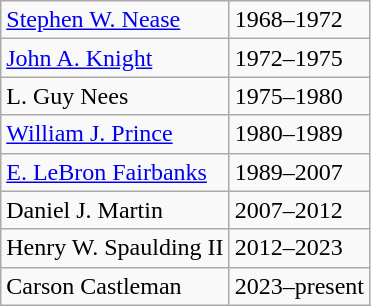<table class="wikitable" style="float:left;">
<tr>
<td><a href='#'>Stephen W. Nease</a></td>
<td>1968–1972</td>
</tr>
<tr>
<td><a href='#'>John A. Knight</a></td>
<td>1972–1975</td>
</tr>
<tr>
<td>L. Guy Nees</td>
<td>1975–1980</td>
</tr>
<tr>
<td><a href='#'>William J. Prince</a></td>
<td>1980–1989</td>
</tr>
<tr>
<td><a href='#'>E. LeBron Fairbanks</a></td>
<td>1989–2007</td>
</tr>
<tr>
<td>Daniel J. Martin</td>
<td>2007–2012</td>
</tr>
<tr>
<td>Henry W. Spaulding II</td>
<td>2012–2023</td>
</tr>
<tr>
<td>Carson Castleman</td>
<td>2023–present</td>
</tr>
</table>
